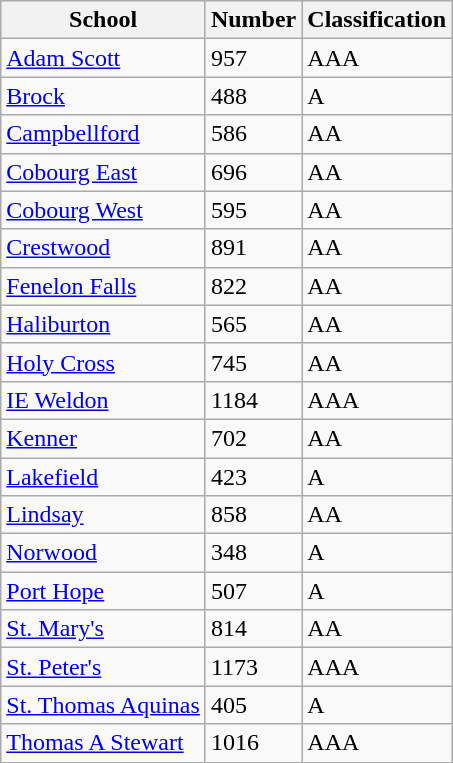<table class="wikitable sortable">
<tr>
<th>School</th>
<th>Number</th>
<th>Classification</th>
</tr>
<tr>
<td><a href='#'>Adam Scott</a></td>
<td>957</td>
<td>AAA</td>
</tr>
<tr>
<td><a href='#'>Brock</a></td>
<td>488</td>
<td>A</td>
</tr>
<tr>
<td><a href='#'>Campbellford</a></td>
<td>586</td>
<td>AA</td>
</tr>
<tr>
<td><a href='#'>Cobourg East</a></td>
<td>696</td>
<td>AA</td>
</tr>
<tr>
<td><a href='#'>Cobourg West</a></td>
<td>595</td>
<td>AA</td>
</tr>
<tr>
<td><a href='#'>Crestwood</a></td>
<td>891</td>
<td>AA</td>
</tr>
<tr>
<td><a href='#'>Fenelon Falls</a></td>
<td>822</td>
<td>AA</td>
</tr>
<tr>
<td><a href='#'>Haliburton</a></td>
<td>565</td>
<td>AA</td>
</tr>
<tr>
<td><a href='#'>Holy Cross</a></td>
<td>745</td>
<td>AA</td>
</tr>
<tr>
<td><a href='#'>IE Weldon</a></td>
<td>1184</td>
<td>AAA</td>
</tr>
<tr>
<td><a href='#'>Kenner</a></td>
<td>702</td>
<td>AA</td>
</tr>
<tr>
<td><a href='#'>Lakefield</a></td>
<td>423</td>
<td>A</td>
</tr>
<tr>
<td><a href='#'>Lindsay</a></td>
<td>858</td>
<td>AA</td>
</tr>
<tr>
<td><a href='#'>Norwood</a></td>
<td>348</td>
<td>A</td>
</tr>
<tr>
<td><a href='#'>Port Hope</a></td>
<td>507</td>
<td>A</td>
</tr>
<tr>
<td><a href='#'>St. Mary's</a></td>
<td>814</td>
<td>AA</td>
</tr>
<tr>
<td><a href='#'>St. Peter's</a></td>
<td>1173</td>
<td>AAA</td>
</tr>
<tr>
<td><a href='#'>St. Thomas Aquinas</a></td>
<td>405</td>
<td>A</td>
</tr>
<tr>
<td><a href='#'>Thomas A Stewart</a></td>
<td>1016</td>
<td>AAA</td>
</tr>
</table>
